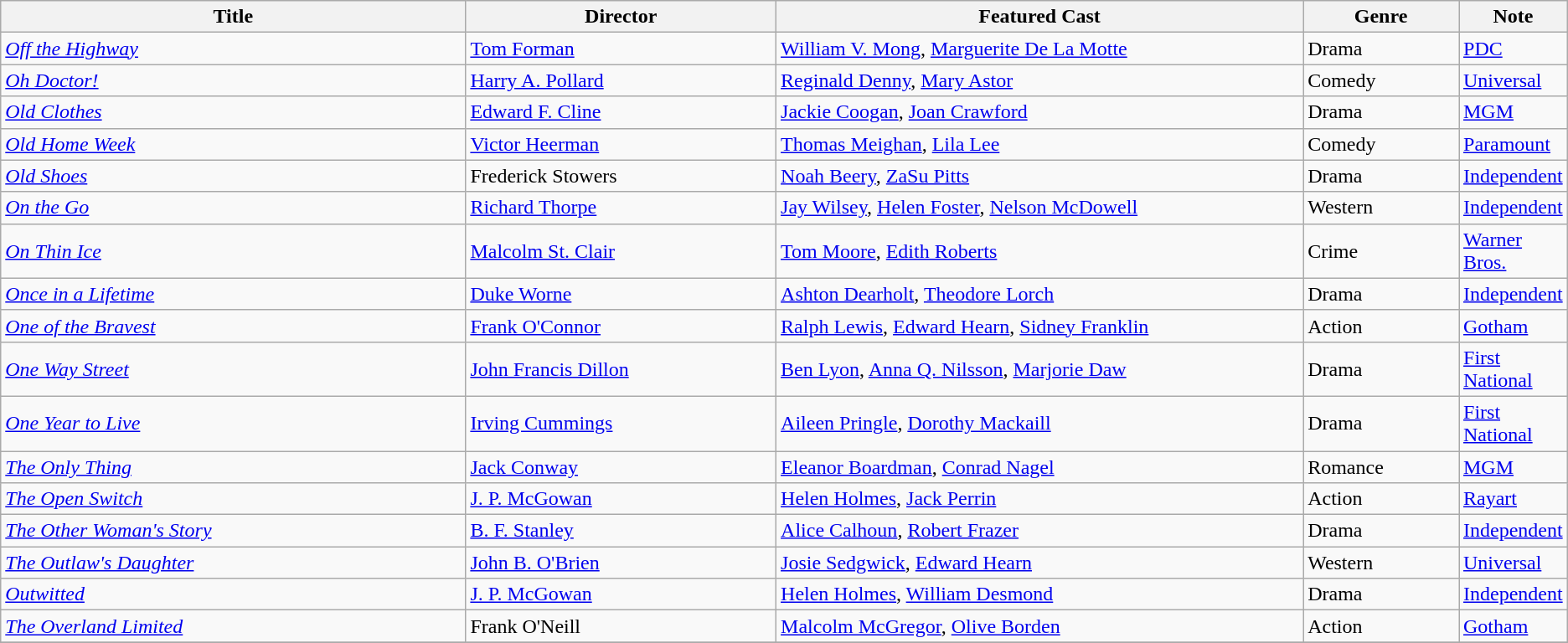<table class="wikitable">
<tr>
<th style="width:30%;">Title</th>
<th style="width:20%;">Director</th>
<th style="width:34%;">Featured Cast</th>
<th style="width:10%;">Genre</th>
<th style="width:10%;">Note</th>
</tr>
<tr>
<td><em><a href='#'>Off the Highway</a></em></td>
<td><a href='#'>Tom Forman</a></td>
<td><a href='#'>William V. Mong</a>, <a href='#'>Marguerite De La Motte</a></td>
<td>Drama</td>
<td><a href='#'>PDC</a></td>
</tr>
<tr>
<td><em><a href='#'>Oh Doctor!</a></em></td>
<td><a href='#'>Harry A. Pollard</a></td>
<td><a href='#'>Reginald Denny</a>, <a href='#'>Mary Astor</a></td>
<td>Comedy</td>
<td><a href='#'>Universal</a></td>
</tr>
<tr>
<td><em><a href='#'>Old Clothes</a></em></td>
<td><a href='#'>Edward F. Cline</a></td>
<td><a href='#'>Jackie Coogan</a>, <a href='#'>Joan Crawford</a></td>
<td>Drama</td>
<td><a href='#'>MGM</a></td>
</tr>
<tr>
<td><em><a href='#'>Old Home Week</a></em></td>
<td><a href='#'>Victor Heerman</a></td>
<td><a href='#'>Thomas Meighan</a>, <a href='#'>Lila Lee</a></td>
<td>Comedy</td>
<td><a href='#'>Paramount</a></td>
</tr>
<tr>
<td><em><a href='#'>Old Shoes</a></em></td>
<td>Frederick Stowers</td>
<td><a href='#'>Noah Beery</a>, <a href='#'>ZaSu Pitts</a></td>
<td>Drama</td>
<td><a href='#'>Independent</a></td>
</tr>
<tr>
<td><em><a href='#'>On the Go</a></em></td>
<td><a href='#'>Richard Thorpe</a></td>
<td><a href='#'>Jay Wilsey</a>, <a href='#'>Helen Foster</a>, <a href='#'>Nelson McDowell</a></td>
<td>Western</td>
<td><a href='#'>Independent</a></td>
</tr>
<tr>
<td><em><a href='#'>On Thin Ice</a></em></td>
<td><a href='#'>Malcolm St. Clair</a></td>
<td><a href='#'>Tom Moore</a>, <a href='#'>Edith Roberts</a></td>
<td>Crime</td>
<td><a href='#'>Warner Bros.</a></td>
</tr>
<tr>
<td><em><a href='#'>Once in a Lifetime</a></em></td>
<td><a href='#'>Duke Worne</a></td>
<td><a href='#'>Ashton Dearholt</a>, <a href='#'>Theodore Lorch</a></td>
<td>Drama</td>
<td><a href='#'>Independent</a></td>
</tr>
<tr>
<td><em><a href='#'>One of the Bravest</a></em></td>
<td><a href='#'>Frank O'Connor</a></td>
<td><a href='#'>Ralph Lewis</a>, <a href='#'>Edward Hearn</a>, <a href='#'>Sidney Franklin</a></td>
<td>Action</td>
<td><a href='#'>Gotham</a></td>
</tr>
<tr>
<td><em><a href='#'>One Way Street</a></em></td>
<td><a href='#'>John Francis Dillon</a></td>
<td><a href='#'>Ben Lyon</a>, <a href='#'>Anna Q. Nilsson</a>, <a href='#'>Marjorie Daw</a></td>
<td>Drama</td>
<td><a href='#'>First National</a></td>
</tr>
<tr>
<td><em><a href='#'>One Year to Live</a></em></td>
<td><a href='#'>Irving Cummings</a></td>
<td><a href='#'>Aileen Pringle</a>, <a href='#'>Dorothy Mackaill</a></td>
<td>Drama</td>
<td><a href='#'>First National</a></td>
</tr>
<tr>
<td><em><a href='#'>The Only Thing</a></em></td>
<td><a href='#'>Jack Conway</a></td>
<td><a href='#'>Eleanor Boardman</a>, <a href='#'>Conrad Nagel</a></td>
<td>Romance</td>
<td><a href='#'>MGM</a></td>
</tr>
<tr>
<td><em><a href='#'>The Open Switch</a></em></td>
<td><a href='#'>J. P. McGowan</a></td>
<td><a href='#'>Helen Holmes</a>, <a href='#'>Jack Perrin</a></td>
<td>Action</td>
<td><a href='#'>Rayart</a></td>
</tr>
<tr>
<td><em><a href='#'>The Other Woman's Story</a></em></td>
<td><a href='#'>B. F. Stanley</a></td>
<td><a href='#'>Alice Calhoun</a>, <a href='#'>Robert Frazer</a></td>
<td>Drama</td>
<td><a href='#'>Independent</a></td>
</tr>
<tr>
<td><em><a href='#'>The Outlaw's Daughter</a></em></td>
<td><a href='#'>John B. O'Brien</a></td>
<td><a href='#'>Josie Sedgwick</a>, <a href='#'>Edward Hearn</a></td>
<td>Western</td>
<td><a href='#'>Universal</a></td>
</tr>
<tr>
<td><em><a href='#'>Outwitted</a></em></td>
<td><a href='#'>J. P. McGowan</a></td>
<td><a href='#'>Helen Holmes</a>, <a href='#'>William Desmond</a></td>
<td>Drama</td>
<td><a href='#'>Independent</a></td>
</tr>
<tr>
<td><em><a href='#'>The Overland Limited</a></em></td>
<td>Frank O'Neill</td>
<td><a href='#'>Malcolm McGregor</a>, <a href='#'>Olive Borden</a></td>
<td>Action</td>
<td><a href='#'>Gotham</a></td>
</tr>
<tr>
</tr>
</table>
